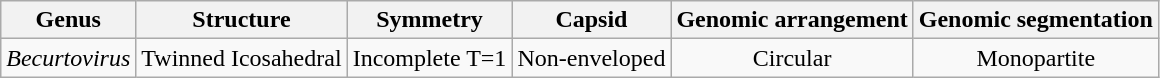<table class="wikitable sortable" style="text-align:center">
<tr>
<th>Genus</th>
<th>Structure</th>
<th>Symmetry</th>
<th>Capsid</th>
<th>Genomic arrangement</th>
<th>Genomic segmentation</th>
</tr>
<tr>
<td><em>Becurtovirus</em></td>
<td>Twinned Icosahedral</td>
<td>Incomplete T=1</td>
<td>Non-enveloped</td>
<td>Circular</td>
<td>Monopartite</td>
</tr>
</table>
